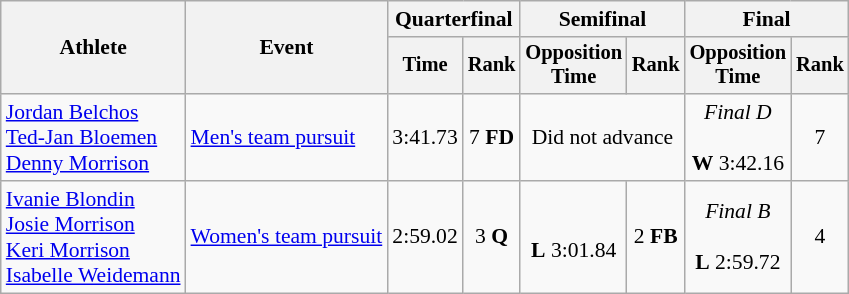<table class="wikitable" style="font-size:90%">
<tr>
<th rowspan="2">Athlete</th>
<th rowspan="2">Event</th>
<th colspan=2>Quarterfinal</th>
<th colspan=2>Semifinal</th>
<th colspan="2">Final</th>
</tr>
<tr style="font-size:95%">
<th>Time</th>
<th>Rank</th>
<th>Opposition<br>Time</th>
<th>Rank</th>
<th>Opposition<br>Time</th>
<th>Rank</th>
</tr>
<tr align=center>
<td align=left><a href='#'>Jordan Belchos</a><br><a href='#'>Ted-Jan Bloemen</a><br><a href='#'>Denny Morrison</a></td>
<td align=left><a href='#'>Men's team pursuit</a></td>
<td>3:41.73</td>
<td>7 <strong>FD</strong></td>
<td colspan=2>Did not advance</td>
<td><em>Final D</em><br><br><strong>W</strong> 3:42.16</td>
<td>7</td>
</tr>
<tr align=center>
<td align=left><a href='#'>Ivanie Blondin</a><br><a href='#'>Josie Morrison</a><br><a href='#'>Keri Morrison</a><br><a href='#'>Isabelle Weidemann</a></td>
<td align=left><a href='#'>Women's team pursuit</a></td>
<td>2:59.02</td>
<td>3 <strong>Q</strong></td>
<td><br><strong>L</strong> 3:01.84</td>
<td>2 <strong>FB</strong></td>
<td><em>Final B</em><br><br><strong>L</strong> 2:59.72</td>
<td>4</td>
</tr>
</table>
